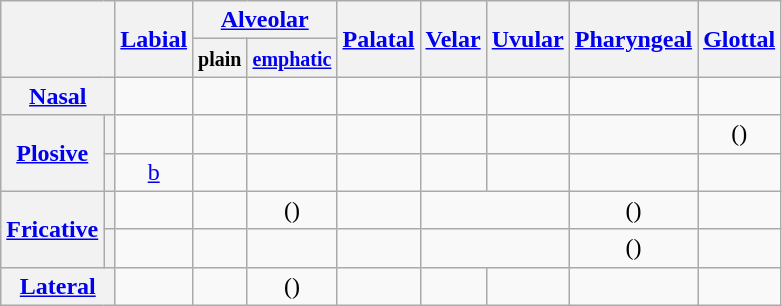<table class="wikitable" style="text-align:center;">
<tr>
<th rowspan=2 colspan=2></th>
<th rowspan=2><a href='#'>Labial</a></th>
<th colspan=2><a href='#'>Alveolar</a></th>
<th rowspan=2><a href='#'>Palatal</a></th>
<th rowspan=2><a href='#'>Velar</a></th>
<th rowspan=2><a href='#'>Uvular</a></th>
<th rowspan=2><a href='#'>Pharyngeal</a></th>
<th rowspan=2><a href='#'>Glottal</a></th>
</tr>
<tr>
<th><small>plain</small></th>
<th><small><a href='#'>emphatic</a></small></th>
</tr>
<tr>
<th colspan=2><a href='#'>Nasal</a></th>
<td></td>
<td></td>
<td></td>
<td></td>
<td></td>
<td></td>
<td></td>
<td></td>
</tr>
<tr>
<th rowspan=2><a href='#'>Plosive</a></th>
<th></th>
<td></td>
<td></td>
<td></td>
<td></td>
<td></td>
<td></td>
<td></td>
<td>()</td>
</tr>
<tr>
<th></th>
<td><a href='#'>b</a></td>
<td></td>
<td></td>
<td></td>
<td></td>
<td></td>
<td></td>
<td></td>
</tr>
<tr>
<th rowspan=2><a href='#'>Fricative</a></th>
<th></th>
<td></td>
<td></td>
<td>()</td>
<td></td>
<td colspan="2"></td>
<td>()</td>
<td></td>
</tr>
<tr>
<th></th>
<td></td>
<td></td>
<td></td>
<td></td>
<td colspan="2"></td>
<td>()</td>
<td></td>
</tr>
<tr>
<th colspan=2><a href='#'>Lateral</a></th>
<td></td>
<td></td>
<td>()</td>
<td></td>
<td></td>
<td></td>
<td></td>
<td></td>
</tr>
</table>
